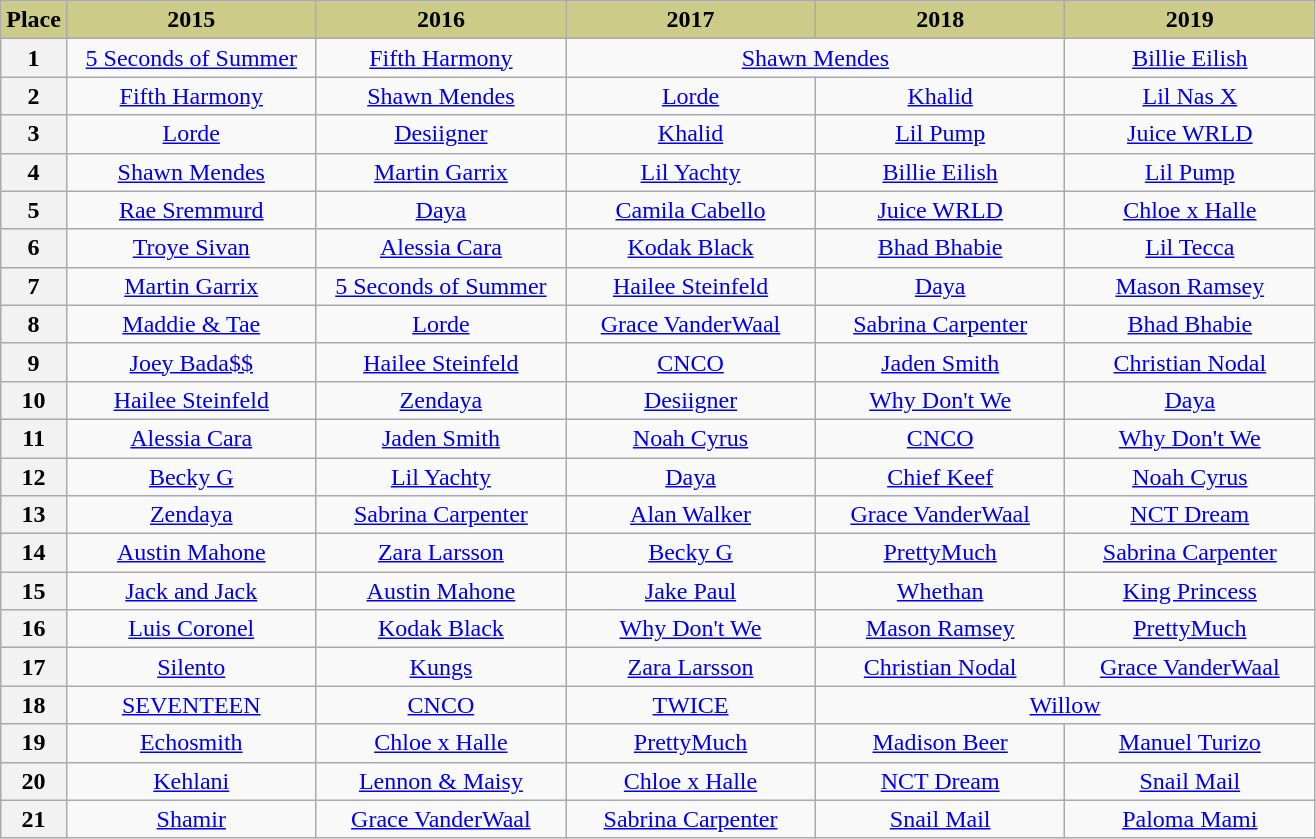<table class="wikitable" style="text-align:center">
<tr>
<th scope="col" style="background:#CC8" width="5%">Place</th>
<th scope="col" style="background:#CC8" width="19%">2015</th>
<th scope="col" style="background:#CC8" width="19%"> 2016</th>
<th scope="col" style="background:#CC8" width="19%">2017</th>
<th scope="col" style="background:#CC8" width="19%"> 2018</th>
<th scope="col" style="background:#CC8" width="19%"> 2019</th>
</tr>
<tr>
<th scope="row">1</th>
<td><a href='#'>5 Seconds of Summer</a></td>
<td><a href='#'>Fifth Harmony</a></td>
<td colspan=2><a href='#'>Shawn Mendes</a></td>
<td><a href='#'>Billie Eilish</a></td>
</tr>
<tr>
<th scope="row">2</th>
<td><a href='#'>Fifth Harmony</a></td>
<td><a href='#'>Shawn Mendes</a></td>
<td><a href='#'>Lorde</a></td>
<td><a href='#'>Khalid</a></td>
<td><a href='#'>Lil Nas X</a></td>
</tr>
<tr>
<th scope="row">3</th>
<td><a href='#'>Lorde</a></td>
<td><a href='#'>Desiigner</a></td>
<td><a href='#'>Khalid</a></td>
<td><a href='#'>Lil Pump</a></td>
<td><a href='#'>Juice WRLD</a></td>
</tr>
<tr>
<th scope="row">4</th>
<td><a href='#'>Shawn Mendes</a></td>
<td><a href='#'>Martin Garrix</a></td>
<td><a href='#'>Lil Yachty</a></td>
<td><a href='#'>Billie Eilish</a></td>
<td><a href='#'>Lil Pump</a></td>
</tr>
<tr>
<th scope="row">5</th>
<td><a href='#'>Rae Sremmurd</a></td>
<td><a href='#'>Daya</a></td>
<td><a href='#'>Camila Cabello</a></td>
<td><a href='#'>Juice WRLD</a></td>
<td><a href='#'>Chloe x Halle</a></td>
</tr>
<tr>
<th scope="row">6</th>
<td><a href='#'>Troye Sivan</a></td>
<td><a href='#'>Alessia Cara</a></td>
<td><a href='#'>Kodak Black</a></td>
<td><a href='#'>Bhad Bhabie</a></td>
<td><a href='#'>Lil Tecca</a></td>
</tr>
<tr>
<th scope="row">7</th>
<td><a href='#'>Martin Garrix</a></td>
<td><a href='#'>5 Seconds of Summer</a></td>
<td><a href='#'>Hailee Steinfeld</a></td>
<td><a href='#'>Daya</a></td>
<td><a href='#'>Mason Ramsey</a></td>
</tr>
<tr>
<th scope="row">8</th>
<td><a href='#'>Maddie & Tae</a></td>
<td><a href='#'>Lorde</a></td>
<td><a href='#'>Grace VanderWaal</a></td>
<td><a href='#'>Sabrina Carpenter</a></td>
<td><a href='#'>Bhad Bhabie</a></td>
</tr>
<tr>
<th scope="row">9</th>
<td><a href='#'>Joey Bada$$</a></td>
<td><a href='#'>Hailee Steinfeld</a></td>
<td><a href='#'>CNCO</a></td>
<td><a href='#'>Jaden Smith</a></td>
<td><a href='#'>Christian Nodal</a></td>
</tr>
<tr>
<th scope="row">10</th>
<td><a href='#'>Hailee Steinfeld</a></td>
<td><a href='#'>Zendaya</a></td>
<td><a href='#'>Desiigner</a></td>
<td><a href='#'>Why Don't We</a></td>
<td><a href='#'>Daya</a></td>
</tr>
<tr>
<th scope="row">11</th>
<td><a href='#'>Alessia Cara</a></td>
<td><a href='#'>Jaden Smith</a></td>
<td><a href='#'>Noah Cyrus</a></td>
<td><a href='#'>CNCO</a></td>
<td><a href='#'>Why Don't We</a></td>
</tr>
<tr>
<th scope="row">12</th>
<td><a href='#'>Becky G</a></td>
<td><a href='#'>Lil Yachty</a></td>
<td><a href='#'>Daya</a></td>
<td><a href='#'>Chief Keef</a></td>
<td><a href='#'>Noah Cyrus</a></td>
</tr>
<tr>
<th scope="row">13</th>
<td><a href='#'>Zendaya</a></td>
<td><a href='#'>Sabrina Carpenter</a></td>
<td><a href='#'>Alan Walker</a></td>
<td><a href='#'>Grace VanderWaal</a></td>
<td><a href='#'>NCT Dream</a></td>
</tr>
<tr>
<th scope="row">14</th>
<td><a href='#'>Austin Mahone</a></td>
<td><a href='#'>Zara Larsson</a></td>
<td><a href='#'>Becky G</a></td>
<td><a href='#'>PrettyMuch</a></td>
<td><a href='#'>Sabrina Carpenter</a></td>
</tr>
<tr>
<th scope="row">15</th>
<td><a href='#'>Jack and Jack</a></td>
<td><a href='#'>Austin Mahone</a></td>
<td><a href='#'>Jake Paul</a></td>
<td><a href='#'>Whethan</a></td>
<td><a href='#'>King Princess</a></td>
</tr>
<tr>
<th scope="row">16</th>
<td><a href='#'>Luis Coronel</a></td>
<td><a href='#'>Kodak Black</a></td>
<td><a href='#'>Why Don't We</a></td>
<td><a href='#'>Mason Ramsey</a></td>
<td><a href='#'>PrettyMuch</a></td>
</tr>
<tr>
<th scope="row">17</th>
<td><a href='#'>Silento</a></td>
<td><a href='#'>Kungs</a></td>
<td><a href='#'>Zara Larsson</a></td>
<td><a href='#'>Christian Nodal</a></td>
<td><a href='#'>Grace VanderWaal</a></td>
</tr>
<tr>
<th scope="row">18</th>
<td><a href='#'>SEVENTEEN</a></td>
<td><a href='#'>CNCO</a></td>
<td><a href='#'>TWICE</a></td>
<td colspan=2><a href='#'>Willow</a></td>
</tr>
<tr>
<th scope="row">19</th>
<td><a href='#'>Echosmith</a></td>
<td><a href='#'>Chloe x Halle</a></td>
<td><a href='#'>PrettyMuch</a></td>
<td><a href='#'>Madison Beer</a></td>
<td><a href='#'>Manuel Turizo</a></td>
</tr>
<tr>
<th scope="row">20</th>
<td><a href='#'>Kehlani</a></td>
<td><a href='#'>Lennon & Maisy</a></td>
<td><a href='#'>Chloe x Halle</a></td>
<td><a href='#'>NCT Dream</a></td>
<td><a href='#'>Snail Mail</a></td>
</tr>
<tr>
<th scope="row">21</th>
<td><a href='#'>Shamir</a></td>
<td><a href='#'>Grace VanderWaal</a></td>
<td><a href='#'>Sabrina Carpenter</a></td>
<td><a href='#'>Snail Mail</a></td>
<td><a href='#'>Paloma Mami</a></td>
</tr>
</table>
